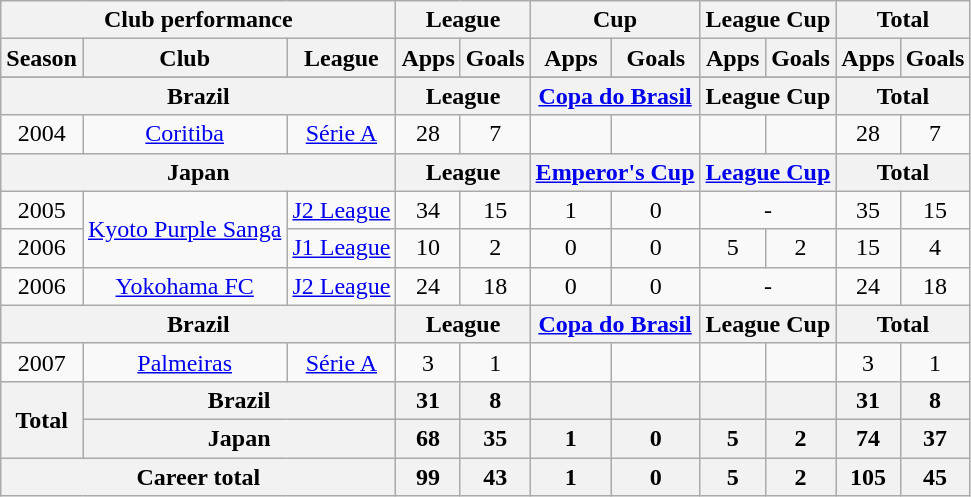<table class="wikitable" style="text-align:center">
<tr>
<th colspan=3>Club performance</th>
<th colspan=2>League</th>
<th colspan=2>Cup</th>
<th colspan=2>League Cup</th>
<th colspan=2>Total</th>
</tr>
<tr>
<th>Season</th>
<th>Club</th>
<th>League</th>
<th>Apps</th>
<th>Goals</th>
<th>Apps</th>
<th>Goals</th>
<th>Apps</th>
<th>Goals</th>
<th>Apps</th>
<th>Goals</th>
</tr>
<tr>
</tr>
<tr>
<th colspan=3>Brazil</th>
<th colspan=2>League</th>
<th colspan=2><a href='#'>Copa do Brasil</a></th>
<th colspan=2>League Cup</th>
<th colspan=2>Total</th>
</tr>
<tr>
<td>2004</td>
<td><a href='#'>Coritiba</a></td>
<td><a href='#'>Série A</a></td>
<td>28</td>
<td>7</td>
<td></td>
<td></td>
<td></td>
<td></td>
<td>28</td>
<td>7</td>
</tr>
<tr>
<th colspan=3>Japan</th>
<th colspan=2>League</th>
<th colspan=2><a href='#'>Emperor's Cup</a></th>
<th colspan=2><a href='#'>League Cup</a></th>
<th colspan=2>Total</th>
</tr>
<tr>
<td>2005</td>
<td rowspan="2"><a href='#'>Kyoto Purple Sanga</a></td>
<td><a href='#'>J2 League</a></td>
<td>34</td>
<td>15</td>
<td>1</td>
<td>0</td>
<td colspan="2">-</td>
<td>35</td>
<td>15</td>
</tr>
<tr>
<td>2006</td>
<td><a href='#'>J1 League</a></td>
<td>10</td>
<td>2</td>
<td>0</td>
<td>0</td>
<td>5</td>
<td>2</td>
<td>15</td>
<td>4</td>
</tr>
<tr>
<td>2006</td>
<td><a href='#'>Yokohama FC</a></td>
<td><a href='#'>J2 League</a></td>
<td>24</td>
<td>18</td>
<td>0</td>
<td>0</td>
<td colspan="2">-</td>
<td>24</td>
<td>18</td>
</tr>
<tr>
<th colspan=3>Brazil</th>
<th colspan=2>League</th>
<th colspan=2><a href='#'>Copa do Brasil</a></th>
<th colspan=2>League Cup</th>
<th colspan=2>Total</th>
</tr>
<tr>
<td>2007</td>
<td><a href='#'>Palmeiras</a></td>
<td><a href='#'>Série A</a></td>
<td>3</td>
<td>1</td>
<td></td>
<td></td>
<td></td>
<td></td>
<td>3</td>
<td>1</td>
</tr>
<tr>
<th rowspan=2>Total</th>
<th colspan=2>Brazil</th>
<th>31</th>
<th>8</th>
<th></th>
<th></th>
<th></th>
<th></th>
<th>31</th>
<th>8</th>
</tr>
<tr>
<th colspan=2>Japan</th>
<th>68</th>
<th>35</th>
<th>1</th>
<th>0</th>
<th>5</th>
<th>2</th>
<th>74</th>
<th>37</th>
</tr>
<tr>
<th colspan=3>Career total</th>
<th>99</th>
<th>43</th>
<th>1</th>
<th>0</th>
<th>5</th>
<th>2</th>
<th>105</th>
<th>45</th>
</tr>
</table>
